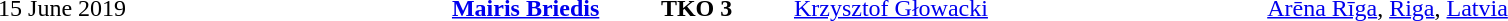<table cellspacing="1" style="width:100%;">
<tr>
<th width="15%"></th>
<th width="25%"></th>
<th width="10%"></th>
<th width="25%"></th>
<td></td>
</tr>
<tr style="font-size:100%">
<td align="right">15 June 2019</td>
<td align="right"><strong><a href='#'>Mairis Briedis</a></strong> </td>
<td align="center"><strong>TKO 3</strong></td>
<td> <a href='#'>Krzysztof Głowacki</a></td>
<td><a href='#'>Arēna Rīga</a>, <a href='#'>Riga</a>, <a href='#'>Latvia</a></td>
</tr>
</table>
